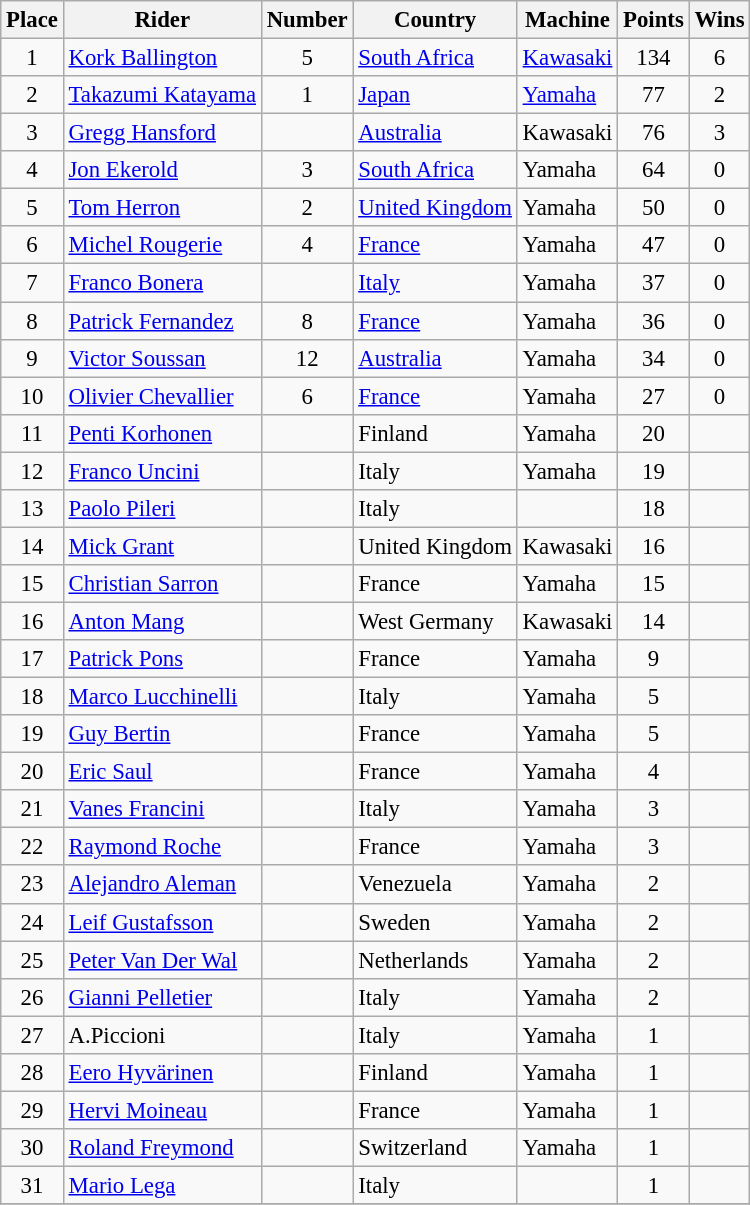<table class="wikitable" style="font-size: 95%;">
<tr>
<th>Place</th>
<th>Rider</th>
<th>Number</th>
<th>Country</th>
<th>Machine</th>
<th>Points</th>
<th>Wins</th>
</tr>
<tr>
<td align="center">1</td>
<td> <a href='#'>Kork Ballington</a></td>
<td align="center">5</td>
<td><a href='#'>South Africa</a></td>
<td><a href='#'>Kawasaki</a></td>
<td align="center">134</td>
<td align="center">6</td>
</tr>
<tr>
<td align="center">2</td>
<td> <a href='#'>Takazumi Katayama</a></td>
<td align="center">1</td>
<td><a href='#'>Japan</a></td>
<td><a href='#'>Yamaha</a></td>
<td align="center">77</td>
<td align="center">2</td>
</tr>
<tr>
<td align="center">3</td>
<td> <a href='#'>Gregg Hansford</a></td>
<td></td>
<td><a href='#'>Australia</a></td>
<td>Kawasaki</td>
<td align="center">76</td>
<td align="center">3</td>
</tr>
<tr>
<td align="center">4</td>
<td> <a href='#'>Jon Ekerold</a></td>
<td align="center">3</td>
<td><a href='#'>South Africa</a></td>
<td>Yamaha</td>
<td align="center">64</td>
<td align="center">0</td>
</tr>
<tr>
<td align="center">5</td>
<td> <a href='#'>Tom Herron</a></td>
<td align="center">2</td>
<td><a href='#'>United Kingdom</a></td>
<td>Yamaha</td>
<td align="center">50</td>
<td align="center">0</td>
</tr>
<tr>
<td align="center">6</td>
<td> <a href='#'>Michel Rougerie</a></td>
<td align="center">4</td>
<td><a href='#'>France</a></td>
<td>Yamaha</td>
<td align="center">47</td>
<td align="center">0</td>
</tr>
<tr>
<td align="center">7</td>
<td> <a href='#'>Franco Bonera</a></td>
<td></td>
<td><a href='#'>Italy</a></td>
<td>Yamaha</td>
<td align="center">37</td>
<td align="center">0</td>
</tr>
<tr>
<td align="center">8</td>
<td> <a href='#'>Patrick Fernandez</a></td>
<td align="center">8</td>
<td><a href='#'>France</a></td>
<td>Yamaha</td>
<td align="center">36</td>
<td align="center">0</td>
</tr>
<tr>
<td align="center">9</td>
<td> <a href='#'>Victor Soussan</a></td>
<td align="center">12</td>
<td><a href='#'>Australia</a></td>
<td>Yamaha</td>
<td align="center">34</td>
<td align="center">0</td>
</tr>
<tr>
<td align="center">10</td>
<td> <a href='#'>Olivier Chevallier</a></td>
<td align="center">6</td>
<td><a href='#'>France</a></td>
<td>Yamaha</td>
<td align="center">27</td>
<td align="center">0</td>
</tr>
<tr>
<td align="center">11</td>
<td> <a href='#'>Penti Korhonen</a></td>
<td align="center"></td>
<td>Finland</td>
<td>Yamaha</td>
<td align="center">20</td>
<td align="center"></td>
</tr>
<tr>
<td align="center">12</td>
<td> <a href='#'>Franco Uncini</a></td>
<td align="center"></td>
<td>Italy</td>
<td>Yamaha</td>
<td align="center">19</td>
<td align="center"></td>
</tr>
<tr>
<td align="center">13</td>
<td> <a href='#'>Paolo Pileri</a></td>
<td align="center"></td>
<td>Italy</td>
<td></td>
<td align="center">18</td>
<td align="center"></td>
</tr>
<tr>
<td align="center">14</td>
<td> <a href='#'>Mick Grant</a></td>
<td align="center"></td>
<td>United Kingdom</td>
<td>Kawasaki</td>
<td align="center">16</td>
<td align="center"></td>
</tr>
<tr>
<td align="center">15</td>
<td> <a href='#'>Christian Sarron</a></td>
<td align="center"></td>
<td>France</td>
<td>Yamaha</td>
<td align="center">15</td>
<td align="center"></td>
</tr>
<tr>
<td align="center">16</td>
<td> <a href='#'>Anton Mang</a></td>
<td align="center"></td>
<td>West Germany</td>
<td>Kawasaki</td>
<td align="center">14</td>
<td align="center"></td>
</tr>
<tr>
<td align="center">17</td>
<td> <a href='#'>Patrick Pons</a></td>
<td align="center"></td>
<td>France</td>
<td>Yamaha</td>
<td align="center">9</td>
<td align="center"></td>
</tr>
<tr>
<td align="center">18</td>
<td> <a href='#'>Marco Lucchinelli</a></td>
<td align="center"></td>
<td>Italy</td>
<td>Yamaha</td>
<td align="center">5</td>
<td align="center"></td>
</tr>
<tr>
<td align="center">19</td>
<td> <a href='#'>Guy Bertin</a></td>
<td align="center"></td>
<td>France</td>
<td>Yamaha</td>
<td align="center">5</td>
<td align="center"></td>
</tr>
<tr>
<td align="center">20</td>
<td> <a href='#'>Eric Saul</a></td>
<td align="center"></td>
<td>France</td>
<td>Yamaha</td>
<td align="center">4</td>
<td align="center"></td>
</tr>
<tr>
<td align="center">21</td>
<td> <a href='#'>Vanes Francini</a></td>
<td align="center"></td>
<td>Italy</td>
<td>Yamaha</td>
<td align="center">3</td>
<td align="center"></td>
</tr>
<tr>
<td align="center">22</td>
<td> <a href='#'>Raymond Roche</a></td>
<td align="center"></td>
<td>France</td>
<td>Yamaha</td>
<td align="center">3</td>
<td align="center"></td>
</tr>
<tr>
<td align="center">23</td>
<td> <a href='#'>Alejandro Aleman</a></td>
<td align="center"></td>
<td>Venezuela</td>
<td>Yamaha</td>
<td align="center">2</td>
<td align="center"></td>
</tr>
<tr>
<td align="center">24</td>
<td> <a href='#'>Leif Gustafsson</a></td>
<td align="center"></td>
<td>Sweden</td>
<td>Yamaha</td>
<td align="center">2</td>
<td align="center"></td>
</tr>
<tr>
<td align="center">25</td>
<td> <a href='#'>Peter Van Der Wal</a></td>
<td align="center"></td>
<td>Netherlands</td>
<td>Yamaha</td>
<td align="center">2</td>
<td align="center"></td>
</tr>
<tr>
<td align="center">26</td>
<td> <a href='#'>Gianni Pelletier</a></td>
<td align="center"></td>
<td>Italy</td>
<td>Yamaha</td>
<td align="center">2</td>
<td align="center"></td>
</tr>
<tr>
<td align="center">27</td>
<td> A.Piccioni</td>
<td align="center"></td>
<td>Italy</td>
<td>Yamaha</td>
<td align="center">1</td>
<td align="center"></td>
</tr>
<tr>
<td align="center">28</td>
<td> <a href='#'>Eero Hyvärinen</a></td>
<td align="center"></td>
<td>Finland</td>
<td>Yamaha</td>
<td align="center">1</td>
<td align="center"></td>
</tr>
<tr>
<td align="center">29</td>
<td> <a href='#'>Hervi Moineau</a></td>
<td align="center"></td>
<td>France</td>
<td>Yamaha</td>
<td align="center">1</td>
<td align="center"></td>
</tr>
<tr>
<td align="center">30</td>
<td> <a href='#'>Roland Freymond</a></td>
<td align="center"></td>
<td>Switzerland</td>
<td>Yamaha</td>
<td align="center">1</td>
<td align="center"></td>
</tr>
<tr>
<td align="center">31</td>
<td> <a href='#'>Mario Lega</a></td>
<td align="center"></td>
<td>Italy</td>
<td></td>
<td align="center">1</td>
<td align="center"></td>
</tr>
<tr>
</tr>
</table>
